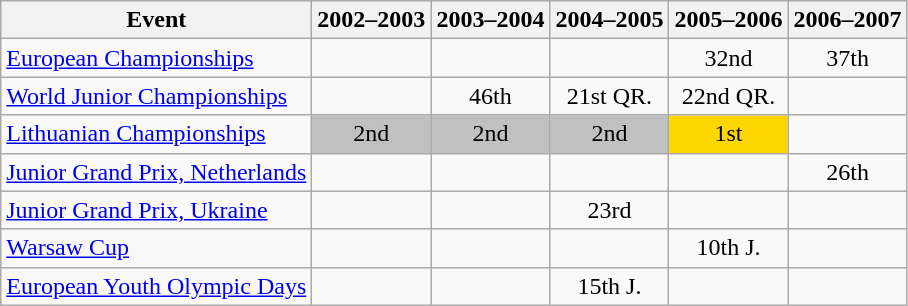<table class="wikitable">
<tr>
<th>Event</th>
<th>2002–2003</th>
<th>2003–2004</th>
<th>2004–2005</th>
<th>2005–2006</th>
<th>2006–2007</th>
</tr>
<tr>
<td><a href='#'>European Championships</a></td>
<td></td>
<td></td>
<td></td>
<td align="center">32nd</td>
<td align="center">37th</td>
</tr>
<tr>
<td><a href='#'>World Junior Championships</a></td>
<td></td>
<td align="center">46th</td>
<td align="center">21st QR.</td>
<td align="center">22nd QR.</td>
<td></td>
</tr>
<tr>
<td><a href='#'>Lithuanian Championships</a></td>
<td align="center" bgcolor="silver">2nd</td>
<td align="center" bgcolor="silver">2nd</td>
<td align="center" bgcolor="silver">2nd</td>
<td align="center" bgcolor="gold">1st</td>
<td></td>
</tr>
<tr>
<td><a href='#'>Junior Grand Prix, Netherlands</a></td>
<td></td>
<td></td>
<td></td>
<td></td>
<td align="center">26th</td>
</tr>
<tr>
<td><a href='#'>Junior Grand Prix, Ukraine</a></td>
<td></td>
<td></td>
<td align="center">23rd</td>
<td></td>
<td></td>
</tr>
<tr>
<td><a href='#'>Warsaw Cup</a></td>
<td></td>
<td></td>
<td></td>
<td align="center">10th J.</td>
<td></td>
</tr>
<tr>
<td><a href='#'>European Youth Olympic Days</a></td>
<td></td>
<td></td>
<td align="center">15th J.</td>
<td></td>
<td></td>
</tr>
</table>
